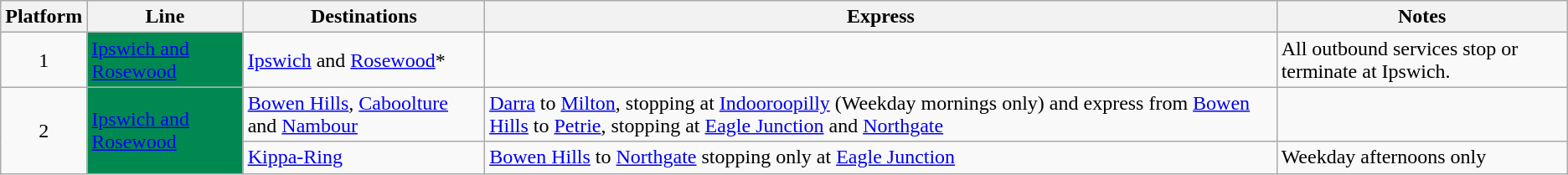<table class="wikitable" style="float: none; margin: 0.5em; ">
<tr>
<th>Platform</th>
<th>Line</th>
<th>Destinations</th>
<th>Express</th>
<th>Notes</th>
</tr>
<tr>
<td style="text-align:center;">1</td>
<td style=background:#008851><a href='#'><span>Ipswich and Rosewood</span></a></td>
<td><a href='#'>Ipswich</a> and <a href='#'>Rosewood</a>*</td>
<td></td>
<td>All outbound services stop or terminate at Ipswich.</td>
</tr>
<tr>
<td rowspan="2" style="text-align:center;">2</td>
<td rowspan="2" style=background:#008851><a href='#'><span>Ipswich and Rosewood</span></a></td>
<td><a href='#'>Bowen Hills</a>, <a href='#'>Caboolture</a> and <a href='#'>Nambour</a></td>
<td><a href='#'>Darra</a> to <a href='#'>Milton</a>, stopping at <a href='#'>Indooroopilly</a> (Weekday mornings only) and express from <a href='#'>Bowen Hills</a> to <a href='#'>Petrie</a>, stopping at <a href='#'>Eagle Junction</a> and <a href='#'>Northgate</a></td>
<td></td>
</tr>
<tr>
<td><a href='#'>Kippa-Ring</a></td>
<td><a href='#'>Bowen Hills</a> to <a href='#'>Northgate</a> stopping only at <a href='#'>Eagle Junction</a></td>
<td>Weekday afternoons only</td>
</tr>
</table>
